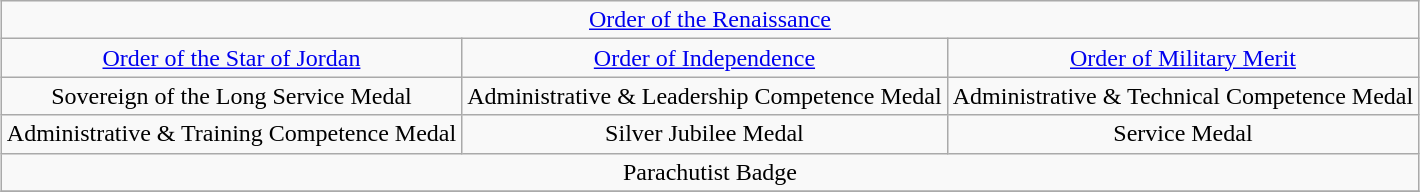<table class="wikitable" style="margin:1em auto; text-align:center;">
<tr>
<td colspan="6"><a href='#'>Order of the Renaissance</a></td>
</tr>
<tr>
<td colspan="2"><a href='#'>Order of the Star of Jordan</a></td>
<td colspan="2"><a href='#'>Order of Independence</a></td>
<td colspan="2"><a href='#'>Order of Military Merit</a></td>
</tr>
<tr>
<td colspan="2">Sovereign of the Long Service Medal</td>
<td colspan="2">Administrative & Leadership Competence Medal</td>
<td colspan="2">Administrative & Technical Competence Medal</td>
</tr>
<tr>
<td colspan="2">Administrative & Training Competence Medal</td>
<td colspan="2">Silver Jubilee Medal</td>
<td colspan="2">Service Medal</td>
</tr>
<tr>
<td colspan="6">Parachutist Badge</td>
</tr>
<tr>
</tr>
</table>
